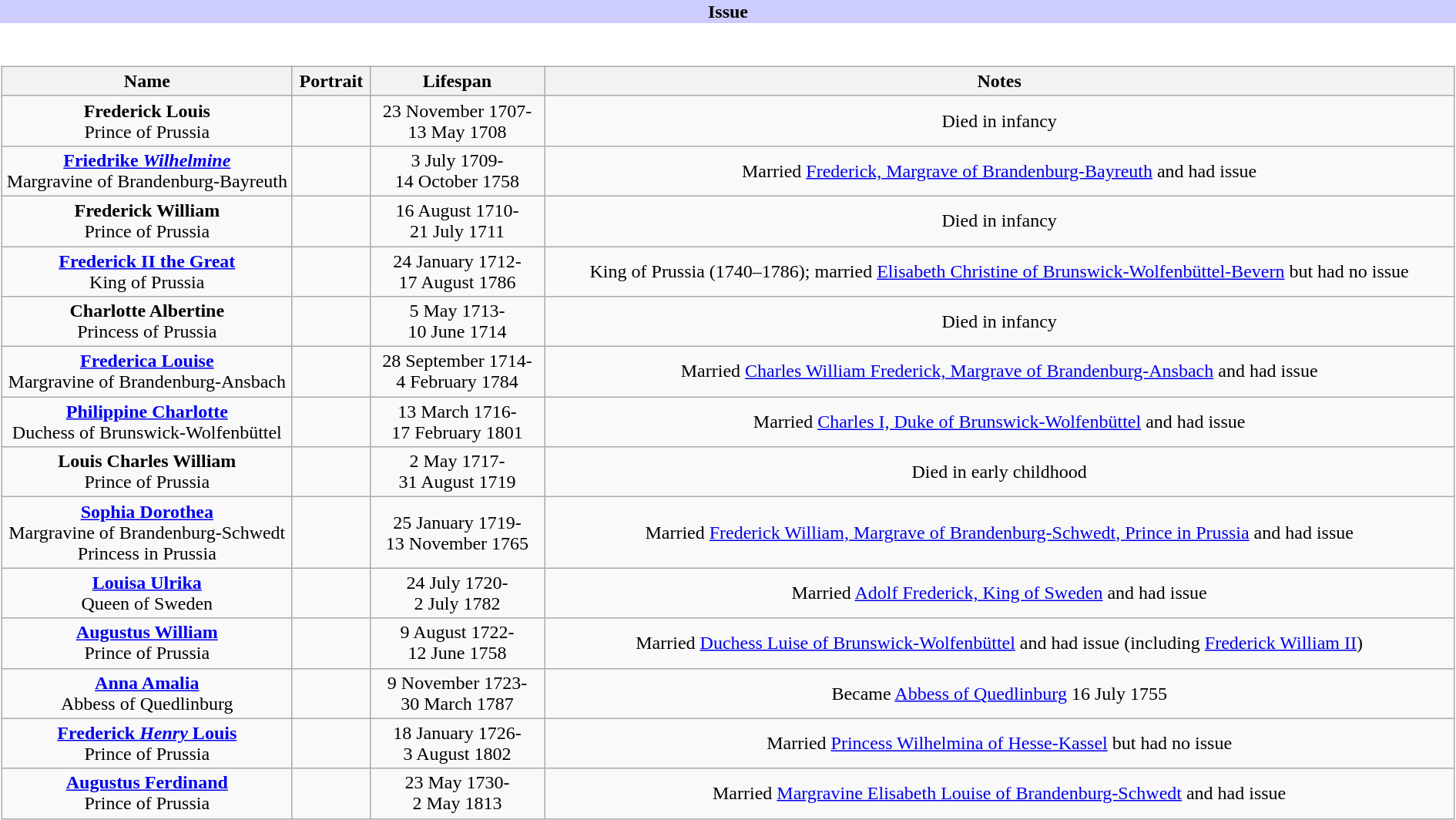<table class="toccolours collapsible collapsed" width=100% align="center">
<tr>
<th style="background:#ccccff;">Issue</th>
</tr>
<tr>
<td><br><table style="text-align:center; width:100%" class="wikitable">
<tr>
<th width=20%>Name</th>
<th width=60px>Portrait</th>
<th>Lifespan</th>
<th>Notes</th>
</tr>
<tr>
<td><strong>Frederick Louis</strong><br>Prince of Prussia</td>
<td></td>
<td>23 November 1707-<br>13 May 1708</td>
<td>Died in infancy</td>
</tr>
<tr>
<td><strong><a href='#'>Friedrike <em>Wilhelmine</em></a></strong><br>Margravine of Brandenburg-Bayreuth</td>
<td></td>
<td>3 July 1709-<br>14 October 1758</td>
<td>Married <a href='#'>Frederick, Margrave of Brandenburg-Bayreuth</a> and had issue</td>
</tr>
<tr>
<td><strong>Frederick William</strong><br>Prince of Prussia</td>
<td></td>
<td>16 August 1710-<br>21 July 1711</td>
<td>Died in infancy</td>
</tr>
<tr>
<td><strong><a href='#'>Frederick II the Great</a></strong><br>King of Prussia</td>
<td></td>
<td>24 January 1712-<br>17 August 1786</td>
<td>King of Prussia (1740–1786); married <a href='#'>Elisabeth Christine of Brunswick-Wolfenbüttel-Bevern</a> but had no issue</td>
</tr>
<tr>
<td><strong>Charlotte Albertine</strong><br>Princess of Prussia</td>
<td></td>
<td>5 May 1713-<br>10 June 1714</td>
<td>Died in infancy</td>
</tr>
<tr>
<td><strong><a href='#'>Frederica Louise</a></strong><br>Margravine of Brandenburg-Ansbach</td>
<td></td>
<td>28 September 1714-<br>4 February 1784</td>
<td>Married <a href='#'>Charles William Frederick, Margrave of Brandenburg-Ansbach</a> and had issue</td>
</tr>
<tr>
<td><strong><a href='#'>Philippine Charlotte</a></strong><br>Duchess of Brunswick-Wolfenbüttel</td>
<td></td>
<td>13 March 1716-<br>17 February 1801</td>
<td>Married <a href='#'>Charles I, Duke of Brunswick-Wolfenbüttel</a> and had issue</td>
</tr>
<tr>
<td><strong>Louis Charles William</strong><br>Prince of Prussia</td>
<td></td>
<td>2 May 1717-<br>31 August 1719</td>
<td>Died in early childhood</td>
</tr>
<tr>
<td><strong><a href='#'>Sophia Dorothea</a></strong><br>Margravine of Brandenburg-Schwedt<br>Princess in Prussia</td>
<td></td>
<td>25 January 1719-<br>13 November 1765</td>
<td>Married <a href='#'>Frederick William, Margrave of Brandenburg-Schwedt, Prince in Prussia</a> and had issue</td>
</tr>
<tr>
<td><strong><a href='#'>Louisa Ulrika</a></strong><br>Queen of Sweden</td>
<td></td>
<td>24 July 1720-<br>2 July 1782</td>
<td>Married <a href='#'>Adolf Frederick, King of Sweden</a> and had issue</td>
</tr>
<tr>
<td><strong><a href='#'>Augustus William</a></strong><br>Prince of Prussia</td>
<td></td>
<td>9 August 1722-<br>12 June 1758</td>
<td>Married <a href='#'>Duchess Luise of Brunswick-Wolfenbüttel</a> and had issue (including <a href='#'>Frederick William II</a>)</td>
</tr>
<tr>
<td><strong><a href='#'>Anna Amalia</a></strong><br>Abbess of Quedlinburg</td>
<td></td>
<td>9 November 1723-<br>30 March 1787</td>
<td>Became <a href='#'>Abbess of Quedlinburg</a> 16 July 1755</td>
</tr>
<tr>
<td><strong><a href='#'>Frederick <em>Henry</em> Louis</a></strong><br>Prince of Prussia</td>
<td></td>
<td>18 January 1726-<br>3 August 1802</td>
<td>Married <a href='#'>Princess Wilhelmina of Hesse-Kassel</a> but had no issue</td>
</tr>
<tr>
<td><strong><a href='#'>Augustus Ferdinand</a></strong><br>Prince of Prussia</td>
<td></td>
<td>23 May 1730-<br>2 May 1813</td>
<td>Married <a href='#'>Margravine Elisabeth Louise of Brandenburg-Schwedt</a> and had issue</td>
</tr>
</table>
</td>
</tr>
</table>
